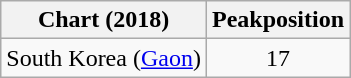<table class="wikitable">
<tr>
<th>Chart (2018)</th>
<th>Peakposition</th>
</tr>
<tr>
<td>South Korea (<a href='#'>Gaon</a>)</td>
<td align="center">17</td>
</tr>
</table>
